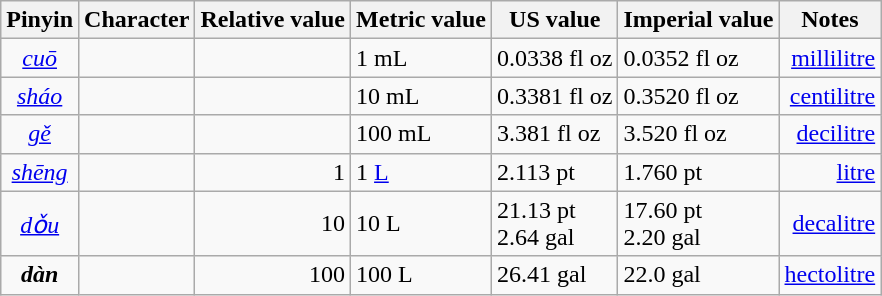<table class="wikitable">
<tr>
<th>Pinyin</th>
<th>Character</th>
<th>Relative value</th>
<th>Metric value</th>
<th>US value</th>
<th>Imperial value</th>
<th>Notes</th>
</tr>
<tr>
<td align=center><em><a href='#'>cuō</a></em></td>
<td align=right></td>
<td align=right></td>
<td align=left>1 mL</td>
<td align=left>0.0338 fl oz</td>
<td align=left>0.0352 fl oz</td>
<td align=right><a href='#'>millilitre</a></td>
</tr>
<tr>
<td align=center><em><a href='#'>sháo</a></em></td>
<td align=right></td>
<td align=right></td>
<td align=left>10 mL</td>
<td align=left>0.3381 fl oz</td>
<td align=left>0.3520 fl oz</td>
<td align=right><a href='#'>centilitre</a></td>
</tr>
<tr>
<td align=center><em><a href='#'>gě</a></em></td>
<td align=right></td>
<td align=right></td>
<td align=left>100 mL</td>
<td align=left>3.381 fl oz</td>
<td align=left>3.520 fl oz</td>
<td align=right><a href='#'>decilitre</a></td>
</tr>
<tr>
<td align=center><em><a href='#'>shēng</a></em></td>
<td align=right></td>
<td align=right>1</td>
<td align=left>1 <a href='#'>L</a></td>
<td align=left>2.113 pt</td>
<td align=left>1.760 pt</td>
<td align=right><a href='#'>litre</a></td>
</tr>
<tr>
<td align=center><em><a href='#'>dǒu</a></em></td>
<td align=right></td>
<td align=right>10</td>
<td align=left>10 L</td>
<td align=left>21.13 pt<br>2.64 gal</td>
<td align=left>17.60 pt<br>2.20 gal</td>
<td align=right><a href='#'>decalitre</a></td>
</tr>
<tr>
<td align=center><strong><em>dàn</em></strong></td>
<td align=right></td>
<td align=right>100</td>
<td align=left>100 L</td>
<td align=left>26.41 gal</td>
<td align=left>22.0 gal</td>
<td align=right><a href='#'>hectolitre</a></td>
</tr>
</table>
